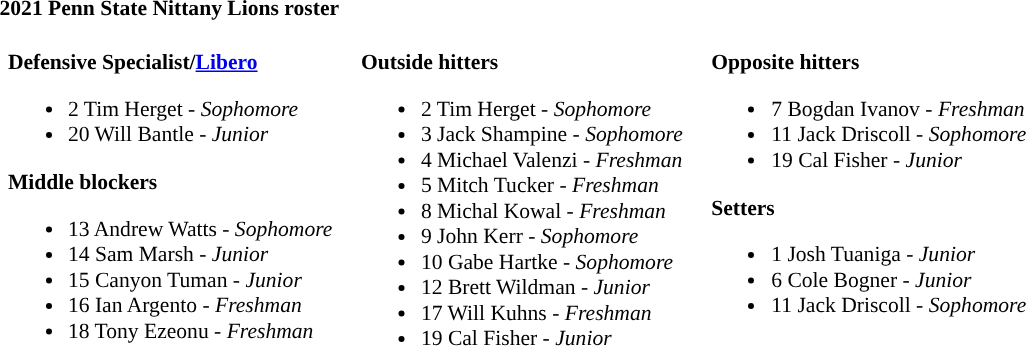<table class="toccolours" style="border-collapse:collapse; font-size:90%;">
<tr>
<td colspan="7"><strong>2021 Penn State Nittany Lions roster</strong></td>
</tr>
<tr>
</tr>
<tr>
<td width="03"> </td>
<td valign="top"><br><strong>Defensive Specialist/<a href='#'>Libero</a></strong><ul><li>2 Tim Herget - <em>Sophomore</em></li><li>20 Will Bantle - <em> Junior</em></li></ul><strong>Middle blockers</strong><ul><li>13 Andrew Watts - <em>Sophomore</em></li><li>14 Sam Marsh - <em>Junior</em></li><li>15 Canyon Tuman - <em>Junior</em></li><li>16 Ian Argento - <em>Freshman</em></li><li>18 Tony Ezeonu  - <em>Freshman</em></li></ul></td>
<td width="15"> </td>
<td valign="top"><br><strong>Outside hitters</strong><ul><li>2 Tim Herget - <em>Sophomore</em></li><li>3 Jack Shampine - <em>Sophomore</em></li><li>4 Michael Valenzi - <em>Freshman</em></li><li>5 Mitch Tucker - <em>Freshman</em></li><li>8 Michal Kowal - <em>Freshman</em></li><li>9 John Kerr - <em>Sophomore</em></li><li>10 Gabe Hartke - <em>Sophomore</em></li><li>12 Brett Wildman - <em>Junior</em></li><li>17 Will Kuhns - <em>Freshman</em></li><li>19 Cal Fisher - <em>Junior</em></li></ul></td>
<td width="15"> </td>
<td valign="top"><br><strong>Opposite hitters</strong><ul><li>7 Bogdan Ivanov - <em>Freshman</em></li><li>11 Jack Driscoll - <em>Sophomore</em></li><li>19 Cal Fisher - <em>Junior</em></li></ul><strong>Setters</strong><ul><li>1 Josh Tuaniga - <em>Junior</em></li><li>6 Cole Bogner - <em>Junior</em></li><li>11 Jack Driscoll - <em>Sophomore</em></li></ul></td>
<td width="20"> </td>
</tr>
</table>
